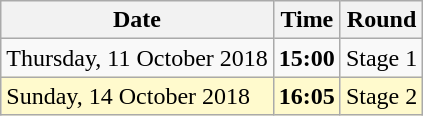<table class="wikitable">
<tr>
<th>Date</th>
<th>Time</th>
<th>Round</th>
</tr>
<tr>
<td>Thursday, 11 October 2018</td>
<td><strong>15:00</strong></td>
<td>Stage 1</td>
</tr>
<tr>
<td style=background:lemonchiffon>Sunday, 14 October 2018</td>
<td style=background:lemonchiffon><strong>16:05</strong></td>
<td style=background:lemonchiffon>Stage   2</td>
</tr>
</table>
